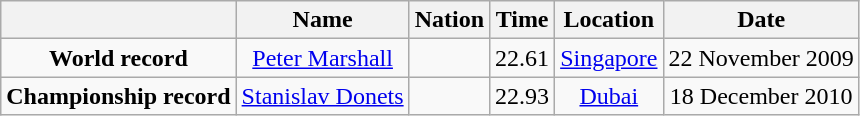<table class=wikitable style=text-align:center>
<tr>
<th></th>
<th>Name</th>
<th>Nation</th>
<th>Time</th>
<th>Location</th>
<th>Date</th>
</tr>
<tr>
<td><strong>World record</strong></td>
<td><a href='#'>Peter Marshall</a></td>
<td></td>
<td align=left>22.61</td>
<td><a href='#'>Singapore</a></td>
<td>22 November 2009</td>
</tr>
<tr>
<td><strong>Championship record</strong></td>
<td><a href='#'>Stanislav Donets</a></td>
<td></td>
<td align=left>22.93</td>
<td><a href='#'>Dubai</a></td>
<td>18 December 2010</td>
</tr>
</table>
